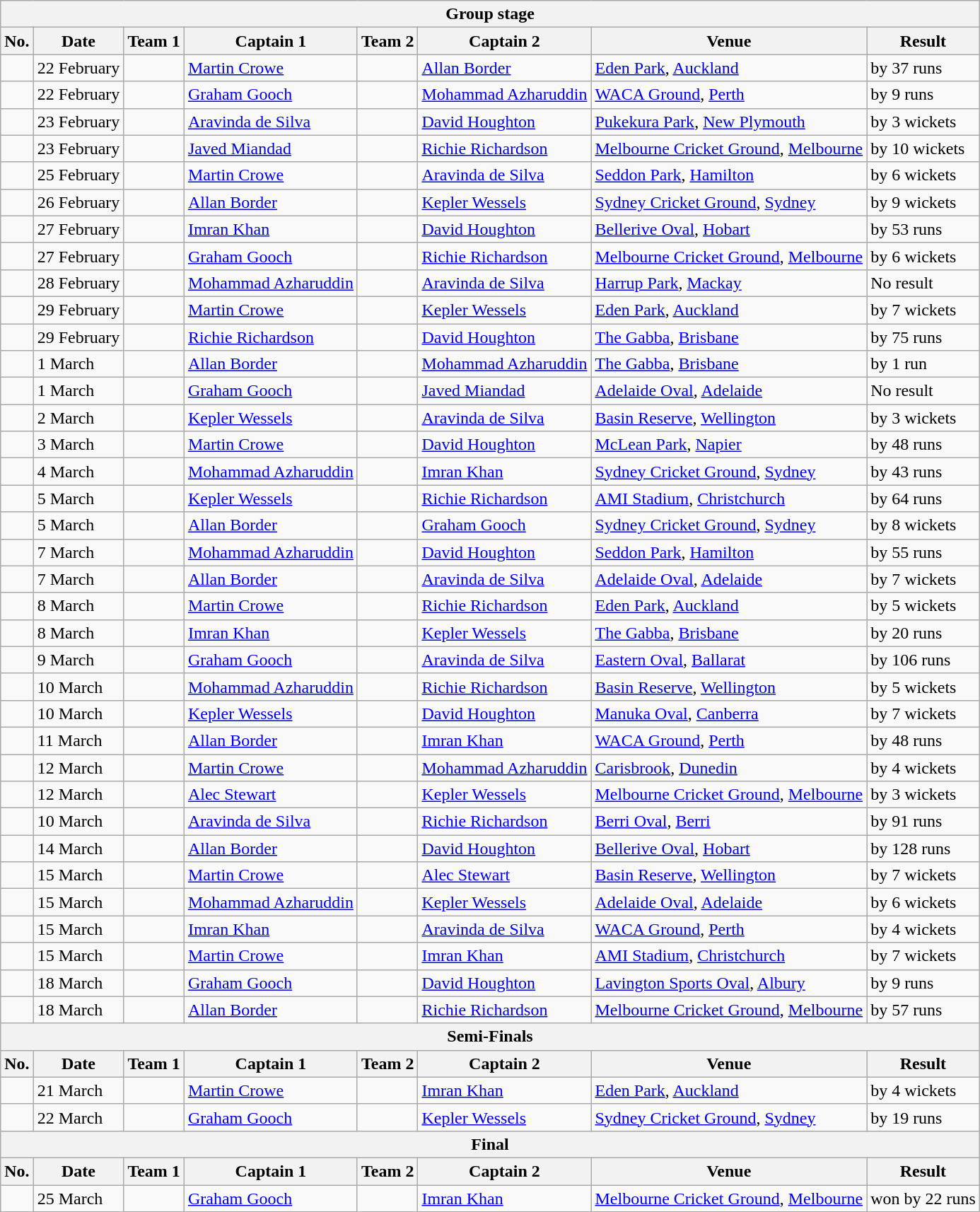<table class="wikitable">
<tr>
<th colspan="9">Group stage</th>
</tr>
<tr>
<th>No.</th>
<th>Date</th>
<th>Team 1</th>
<th>Captain 1</th>
<th>Team 2</th>
<th>Captain 2</th>
<th>Venue</th>
<th>Result</th>
</tr>
<tr>
<td></td>
<td>22 February</td>
<td></td>
<td><a href='#'>Martin Crowe</a></td>
<td></td>
<td><a href='#'>Allan Border</a></td>
<td><a href='#'>Eden Park</a>, <a href='#'>Auckland</a></td>
<td> by 37 runs</td>
</tr>
<tr>
<td></td>
<td>22 February</td>
<td></td>
<td><a href='#'>Graham Gooch</a></td>
<td></td>
<td><a href='#'>Mohammad Azharuddin</a></td>
<td><a href='#'>WACA Ground</a>, <a href='#'>Perth</a></td>
<td> by 9 runs</td>
</tr>
<tr>
<td></td>
<td>23 February</td>
<td></td>
<td><a href='#'>Aravinda de Silva</a></td>
<td></td>
<td><a href='#'>David Houghton</a></td>
<td><a href='#'>Pukekura Park</a>, <a href='#'>New Plymouth</a></td>
<td> by 3 wickets</td>
</tr>
<tr>
<td></td>
<td>23 February</td>
<td></td>
<td><a href='#'>Javed Miandad</a></td>
<td></td>
<td><a href='#'>Richie Richardson</a></td>
<td><a href='#'>Melbourne Cricket Ground</a>, <a href='#'>Melbourne</a></td>
<td> by 10 wickets</td>
</tr>
<tr>
<td></td>
<td>25 February</td>
<td></td>
<td><a href='#'>Martin Crowe</a></td>
<td></td>
<td><a href='#'>Aravinda de Silva</a></td>
<td><a href='#'>Seddon Park</a>, <a href='#'>Hamilton</a></td>
<td> by 6 wickets</td>
</tr>
<tr>
<td></td>
<td>26 February</td>
<td></td>
<td><a href='#'>Allan Border</a></td>
<td></td>
<td><a href='#'>Kepler Wessels</a></td>
<td><a href='#'>Sydney Cricket Ground</a>, <a href='#'>Sydney</a></td>
<td> by 9 wickets</td>
</tr>
<tr>
<td></td>
<td>27 February</td>
<td></td>
<td><a href='#'>Imran Khan</a></td>
<td></td>
<td><a href='#'>David Houghton</a></td>
<td><a href='#'>Bellerive Oval</a>, <a href='#'>Hobart</a></td>
<td> by 53 runs</td>
</tr>
<tr>
<td></td>
<td>27 February</td>
<td></td>
<td><a href='#'>Graham Gooch</a></td>
<td></td>
<td><a href='#'>Richie Richardson</a></td>
<td><a href='#'>Melbourne Cricket Ground</a>, <a href='#'>Melbourne</a></td>
<td> by 6 wickets</td>
</tr>
<tr>
<td></td>
<td>28 February</td>
<td></td>
<td><a href='#'>Mohammad Azharuddin</a></td>
<td></td>
<td><a href='#'>Aravinda de Silva</a></td>
<td><a href='#'>Harrup Park</a>, <a href='#'>Mackay</a></td>
<td>No result</td>
</tr>
<tr>
<td></td>
<td>29 February</td>
<td></td>
<td><a href='#'>Martin Crowe</a></td>
<td></td>
<td><a href='#'>Kepler Wessels</a></td>
<td><a href='#'>Eden Park</a>, <a href='#'>Auckland</a></td>
<td> by 7 wickets</td>
</tr>
<tr>
<td></td>
<td>29 February</td>
<td></td>
<td><a href='#'>Richie Richardson</a></td>
<td></td>
<td><a href='#'>David Houghton</a></td>
<td><a href='#'>The Gabba</a>, <a href='#'>Brisbane</a></td>
<td> by 75 runs</td>
</tr>
<tr>
<td></td>
<td>1 March</td>
<td></td>
<td><a href='#'>Allan Border</a></td>
<td></td>
<td><a href='#'>Mohammad Azharuddin</a></td>
<td><a href='#'>The Gabba</a>, <a href='#'>Brisbane</a></td>
<td> by 1 run</td>
</tr>
<tr>
<td></td>
<td>1 March</td>
<td></td>
<td><a href='#'>Graham Gooch</a></td>
<td></td>
<td><a href='#'>Javed Miandad</a></td>
<td><a href='#'>Adelaide Oval</a>, <a href='#'>Adelaide</a></td>
<td>No result</td>
</tr>
<tr>
<td></td>
<td>2 March</td>
<td></td>
<td><a href='#'>Kepler Wessels</a></td>
<td></td>
<td><a href='#'>Aravinda de Silva</a></td>
<td><a href='#'>Basin Reserve</a>, <a href='#'>Wellington</a></td>
<td> by 3 wickets</td>
</tr>
<tr>
<td></td>
<td>3 March</td>
<td></td>
<td><a href='#'>Martin Crowe</a></td>
<td></td>
<td><a href='#'>David Houghton</a></td>
<td><a href='#'>McLean Park</a>, <a href='#'>Napier</a></td>
<td> by 48 runs</td>
</tr>
<tr>
<td></td>
<td>4 March</td>
<td></td>
<td><a href='#'>Mohammad Azharuddin</a></td>
<td></td>
<td><a href='#'>Imran Khan</a></td>
<td><a href='#'>Sydney Cricket Ground</a>, <a href='#'>Sydney</a></td>
<td> by 43 runs</td>
</tr>
<tr>
<td></td>
<td>5 March</td>
<td></td>
<td><a href='#'>Kepler Wessels</a></td>
<td></td>
<td><a href='#'>Richie Richardson</a></td>
<td><a href='#'>AMI Stadium</a>, <a href='#'>Christchurch</a></td>
<td> by 64 runs</td>
</tr>
<tr>
<td></td>
<td>5 March</td>
<td></td>
<td><a href='#'>Allan Border</a></td>
<td></td>
<td><a href='#'>Graham Gooch</a></td>
<td><a href='#'>Sydney Cricket Ground</a>, <a href='#'>Sydney</a></td>
<td> by 8 wickets</td>
</tr>
<tr>
<td></td>
<td>7 March</td>
<td></td>
<td><a href='#'>Mohammad Azharuddin</a></td>
<td></td>
<td><a href='#'>David Houghton</a></td>
<td><a href='#'>Seddon Park</a>, <a href='#'>Hamilton</a></td>
<td> by 55 runs</td>
</tr>
<tr>
<td></td>
<td>7 March</td>
<td></td>
<td><a href='#'>Allan Border</a></td>
<td></td>
<td><a href='#'>Aravinda de Silva</a></td>
<td><a href='#'>Adelaide Oval</a>, <a href='#'>Adelaide</a></td>
<td> by 7 wickets</td>
</tr>
<tr>
<td></td>
<td>8 March</td>
<td></td>
<td><a href='#'>Martin Crowe</a></td>
<td></td>
<td><a href='#'>Richie Richardson</a></td>
<td><a href='#'>Eden Park</a>, <a href='#'>Auckland</a></td>
<td> by 5 wickets</td>
</tr>
<tr>
<td></td>
<td>8 March</td>
<td></td>
<td><a href='#'>Imran Khan</a></td>
<td></td>
<td><a href='#'>Kepler Wessels</a></td>
<td><a href='#'>The Gabba</a>, <a href='#'>Brisbane</a></td>
<td> by 20 runs</td>
</tr>
<tr>
<td></td>
<td>9 March</td>
<td></td>
<td><a href='#'>Graham Gooch</a></td>
<td></td>
<td><a href='#'>Aravinda de Silva</a></td>
<td><a href='#'>Eastern Oval</a>, <a href='#'>Ballarat</a></td>
<td> by 106 runs</td>
</tr>
<tr>
<td></td>
<td>10 March</td>
<td></td>
<td><a href='#'>Mohammad Azharuddin</a></td>
<td></td>
<td><a href='#'>Richie Richardson</a></td>
<td><a href='#'>Basin Reserve</a>, <a href='#'>Wellington</a></td>
<td> by 5 wickets</td>
</tr>
<tr>
<td></td>
<td>10 March</td>
<td></td>
<td><a href='#'>Kepler Wessels</a></td>
<td></td>
<td><a href='#'>David Houghton</a></td>
<td><a href='#'>Manuka Oval</a>, <a href='#'>Canberra</a></td>
<td> by 7 wickets</td>
</tr>
<tr>
<td></td>
<td>11 March</td>
<td></td>
<td><a href='#'>Allan Border</a></td>
<td></td>
<td><a href='#'>Imran Khan</a></td>
<td><a href='#'>WACA Ground</a>, <a href='#'>Perth</a></td>
<td> by 48 runs</td>
</tr>
<tr>
<td></td>
<td>12 March</td>
<td></td>
<td><a href='#'>Martin Crowe</a></td>
<td></td>
<td><a href='#'>Mohammad Azharuddin</a></td>
<td><a href='#'>Carisbrook</a>, <a href='#'>Dunedin</a></td>
<td> by 4 wickets</td>
</tr>
<tr>
<td></td>
<td>12 March</td>
<td></td>
<td><a href='#'>Alec Stewart</a></td>
<td></td>
<td><a href='#'>Kepler Wessels</a></td>
<td><a href='#'>Melbourne Cricket Ground</a>, <a href='#'>Melbourne</a></td>
<td> by 3 wickets</td>
</tr>
<tr>
<td></td>
<td>10 March</td>
<td></td>
<td><a href='#'>Aravinda de Silva</a></td>
<td></td>
<td><a href='#'>Richie Richardson</a></td>
<td><a href='#'>Berri Oval</a>, <a href='#'>Berri</a></td>
<td> by 91 runs</td>
</tr>
<tr>
<td></td>
<td>14 March</td>
<td></td>
<td><a href='#'>Allan Border</a></td>
<td></td>
<td><a href='#'>David Houghton</a></td>
<td><a href='#'>Bellerive Oval</a>, <a href='#'>Hobart</a></td>
<td> by 128 runs</td>
</tr>
<tr>
<td></td>
<td>15 March</td>
<td></td>
<td><a href='#'>Martin Crowe</a></td>
<td></td>
<td><a href='#'>Alec Stewart</a></td>
<td><a href='#'>Basin Reserve</a>, <a href='#'>Wellington</a></td>
<td> by 7 wickets</td>
</tr>
<tr>
<td></td>
<td>15 March</td>
<td></td>
<td><a href='#'>Mohammad Azharuddin</a></td>
<td></td>
<td><a href='#'>Kepler Wessels</a></td>
<td><a href='#'>Adelaide Oval</a>, <a href='#'>Adelaide</a></td>
<td> by 6 wickets</td>
</tr>
<tr>
<td></td>
<td>15 March</td>
<td></td>
<td><a href='#'>Imran Khan</a></td>
<td></td>
<td><a href='#'>Aravinda de Silva</a></td>
<td><a href='#'>WACA Ground</a>, <a href='#'>Perth</a></td>
<td> by 4 wickets</td>
</tr>
<tr>
<td></td>
<td>15 March</td>
<td></td>
<td><a href='#'>Martin Crowe</a></td>
<td></td>
<td><a href='#'>Imran Khan</a></td>
<td><a href='#'>AMI Stadium</a>, <a href='#'>Christchurch</a></td>
<td> by 7 wickets</td>
</tr>
<tr>
<td></td>
<td>18 March</td>
<td></td>
<td><a href='#'>Graham Gooch</a></td>
<td></td>
<td><a href='#'>David Houghton</a></td>
<td><a href='#'>Lavington Sports Oval</a>, <a href='#'>Albury</a></td>
<td> by 9 runs</td>
</tr>
<tr>
<td></td>
<td>18 March</td>
<td></td>
<td><a href='#'>Allan Border</a></td>
<td></td>
<td><a href='#'>Richie Richardson</a></td>
<td><a href='#'>Melbourne Cricket Ground</a>, <a href='#'>Melbourne</a></td>
<td> by 57 runs</td>
</tr>
<tr>
<th colspan="9">Semi-Finals</th>
</tr>
<tr>
<th>No.</th>
<th>Date</th>
<th>Team 1</th>
<th>Captain 1</th>
<th>Team 2</th>
<th>Captain 2</th>
<th>Venue</th>
<th>Result</th>
</tr>
<tr>
<td></td>
<td>21 March</td>
<td></td>
<td><a href='#'>Martin Crowe</a></td>
<td></td>
<td><a href='#'>Imran Khan</a></td>
<td><a href='#'>Eden Park</a>, <a href='#'>Auckland</a></td>
<td> by 4 wickets</td>
</tr>
<tr>
<td></td>
<td>22 March</td>
<td></td>
<td><a href='#'>Graham Gooch</a></td>
<td></td>
<td><a href='#'>Kepler Wessels</a></td>
<td><a href='#'>Sydney Cricket Ground</a>, <a href='#'>Sydney</a></td>
<td> by 19 runs</td>
</tr>
<tr>
<th colspan="9">Final</th>
</tr>
<tr>
<th>No.</th>
<th>Date</th>
<th>Team 1</th>
<th>Captain 1</th>
<th>Team 2</th>
<th>Captain 2</th>
<th>Venue</th>
<th>Result</th>
</tr>
<tr>
<td></td>
<td>25 March</td>
<td></td>
<td><a href='#'>Graham Gooch</a></td>
<td></td>
<td><a href='#'>Imran Khan</a></td>
<td><a href='#'>Melbourne Cricket Ground</a>, <a href='#'>Melbourne</a></td>
<td> won by 22 runs</td>
</tr>
</table>
